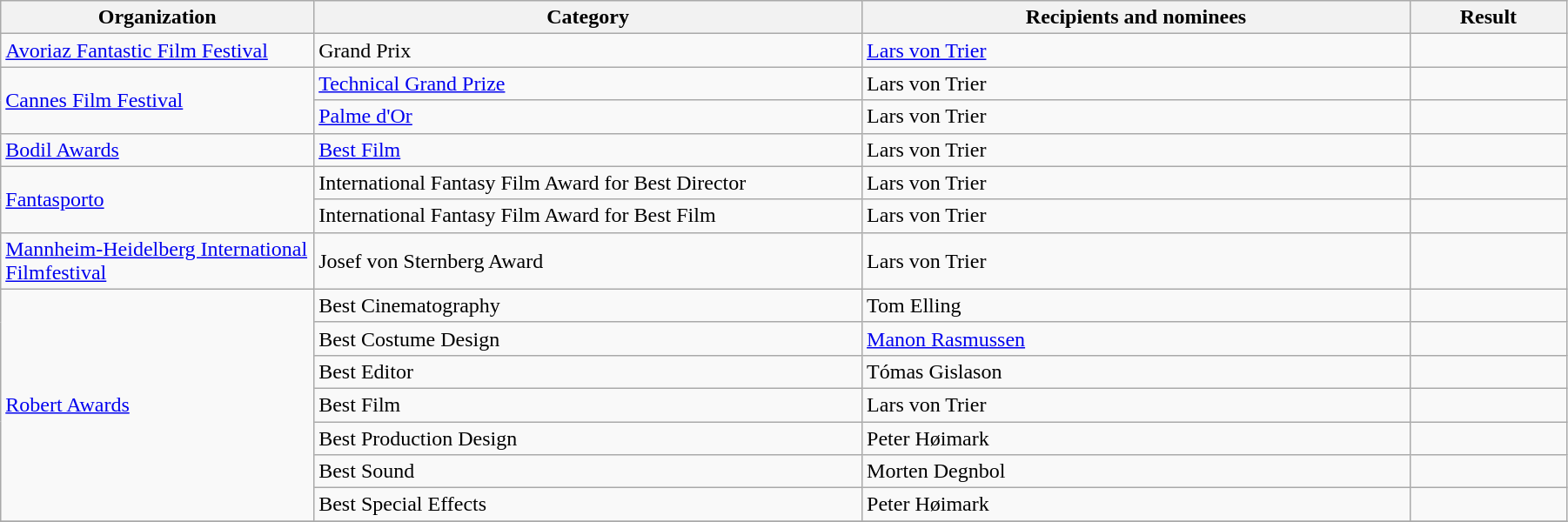<table class="wikitable" width="95%">
<tr>
<th width="20%">Organization</th>
<th width="35%">Category</th>
<th width="35%">Recipients and nominees</th>
<th width="10%">Result</th>
</tr>
<tr>
<td><a href='#'>Avoriaz Fantastic Film Festival</a></td>
<td>Grand Prix</td>
<td><a href='#'>Lars von Trier</a></td>
<td></td>
</tr>
<tr>
<td rowspan="2"><a href='#'>Cannes Film Festival</a></td>
<td><a href='#'>Technical Grand Prize</a></td>
<td>Lars von Trier</td>
<td></td>
</tr>
<tr>
<td><a href='#'>Palme d'Or</a></td>
<td>Lars von Trier</td>
<td></td>
</tr>
<tr>
<td rowspan="1"><a href='#'>Bodil Awards</a></td>
<td><a href='#'>Best Film</a></td>
<td>Lars von Trier</td>
<td></td>
</tr>
<tr>
<td rowspan="2"><a href='#'>Fantasporto</a></td>
<td>International Fantasy Film Award for Best Director</td>
<td>Lars von Trier</td>
<td></td>
</tr>
<tr>
<td>International Fantasy Film Award for Best Film</td>
<td>Lars von Trier</td>
<td></td>
</tr>
<tr>
<td rowspan="1"><a href='#'>Mannheim-Heidelberg International Filmfestival</a></td>
<td>Josef von Sternberg Award</td>
<td>Lars von Trier</td>
<td></td>
</tr>
<tr>
<td rowspan="7"><a href='#'>Robert Awards</a></td>
<td>Best Cinematography</td>
<td>Tom Elling</td>
<td></td>
</tr>
<tr>
<td>Best Costume Design</td>
<td><a href='#'>Manon Rasmussen</a></td>
<td></td>
</tr>
<tr>
<td>Best Editor</td>
<td>Tómas Gislason</td>
<td></td>
</tr>
<tr>
<td>Best Film</td>
<td>Lars von Trier</td>
<td></td>
</tr>
<tr>
<td>Best Production Design</td>
<td>Peter Høimark</td>
<td></td>
</tr>
<tr>
<td>Best Sound</td>
<td>Morten Degnbol</td>
<td></td>
</tr>
<tr>
<td>Best Special Effects</td>
<td>Peter Høimark</td>
<td></td>
</tr>
<tr>
</tr>
</table>
